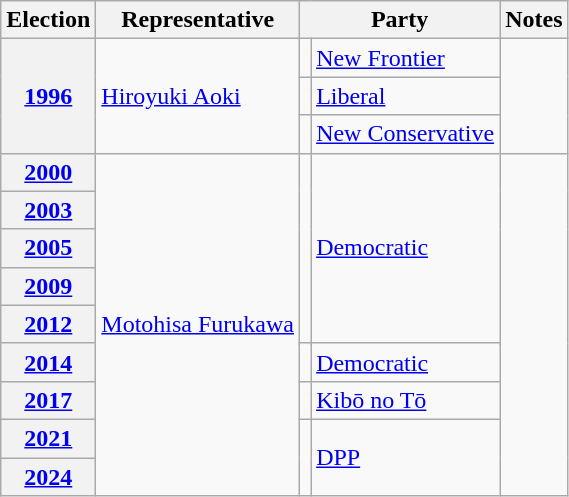<table class=wikitable>
<tr valign=bottom>
<th>Election</th>
<th>Representative</th>
<th colspan="2">Party</th>
<th>Notes</th>
</tr>
<tr>
<th rowspan="3"><a href='#'>1996</a></th>
<td rowspan="3"><a href='#'>Hiroyuki Aoki</a></td>
<td bgcolor=></td>
<td><a href='#'>New Frontier</a></td>
<td rowspan="3"></td>
</tr>
<tr>
<td bgcolor=></td>
<td><a href='#'>Liberal</a></td>
</tr>
<tr>
<td bgcolor=></td>
<td><a href='#'>New Conservative</a></td>
</tr>
<tr>
<th><a href='#'>2000</a></th>
<td rowspan="10"><a href='#'>Motohisa Furukawa</a></td>
<td rowspan="6" bgcolor=></td>
<td rowspan="6"><a href='#'>Democratic</a></td>
<td rowspan="10"></td>
</tr>
<tr>
<th><a href='#'>2003</a></th>
</tr>
<tr>
<th><a href='#'>2005</a></th>
</tr>
<tr>
<th><a href='#'>2009</a></th>
</tr>
<tr>
<th><a href='#'>2012</a></th>
</tr>
<tr>
<th rowspan="2"><a href='#'>2014</a></th>
</tr>
<tr>
<td bgcolor=></td>
<td><a href='#'>Democratic</a></td>
</tr>
<tr>
<th><a href='#'>2017</a></th>
<td bgcolor=></td>
<td><a href='#'>Kibō no Tō</a></td>
</tr>
<tr>
<th><a href='#'>2021</a></th>
<td rowspan=2 bgcolor=></td>
<td rowspan=2><a href='#'>DPP</a></td>
</tr>
<tr>
<th><a href='#'>2024</a></th>
</tr>
</table>
